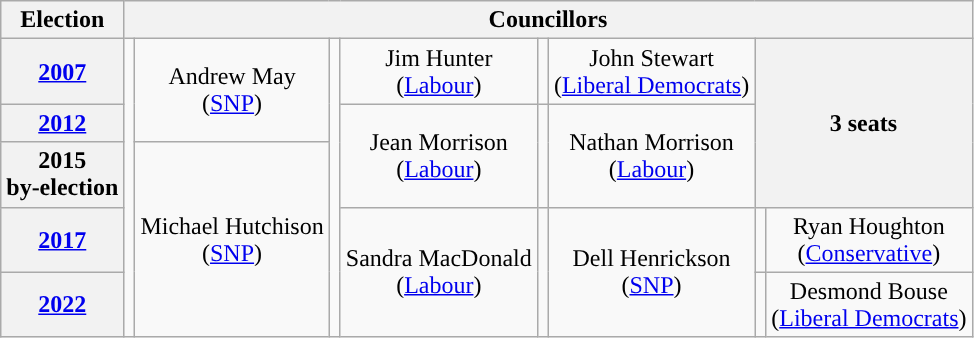<table class="wikitable" style="text-align:center">
<tr>
<th>Election</th>
<th colspan=8>Councillors</th>
</tr>
<tr>
<th><a href='#'>2007</a></th>
<td rowspan=5; style="background-color: "></td>
<td rowspan=2>Andrew May<br>(<a href='#'>SNP</a>)</td>
<td rowspan=5; style="background-color: "></td>
<td>Jim Hunter<br>(<a href='#'>Labour</a>)</td>
<td rowspan=1; style="background-color: "></td>
<td>John Stewart<br>(<a href='#'>Liberal Democrats</a>)</td>
<th colspan=2; rowspan=3>3 seats</th>
</tr>
<tr>
<th><a href='#'>2012</a></th>
<td rowspan=2>Jean Morrison<br>(<a href='#'>Labour</a>)</td>
<td rowspan=2; style="background-color: "></td>
<td rowspan=2>Nathan Morrison<br>(<a href='#'>Labour</a>)</td>
</tr>
<tr>
<th>2015<br>by-election</th>
<td rowspan=3>Michael Hutchison<br>(<a href='#'>SNP</a>)</td>
</tr>
<tr>
<th><a href='#'>2017</a></th>
<td rowspan=2>Sandra MacDonald<br>(<a href='#'>Labour</a>)</td>
<td rowspan=2; style="background-color: "></td>
<td rowspan=2>Dell Henrickson<br>(<a href='#'>SNP</a>)</td>
<td rowspan=1; style="background-color: "></td>
<td rowspan=1>Ryan Houghton<br>(<a href='#'>Conservative</a>)</td>
</tr>
<tr>
<th><a href='#'>2022</a></th>
<td rowspan=1; style="background-color: "></td>
<td rowspan=1>Desmond Bouse<br>(<a href='#'>Liberal Democrats</a>)</td>
</tr>
</table>
